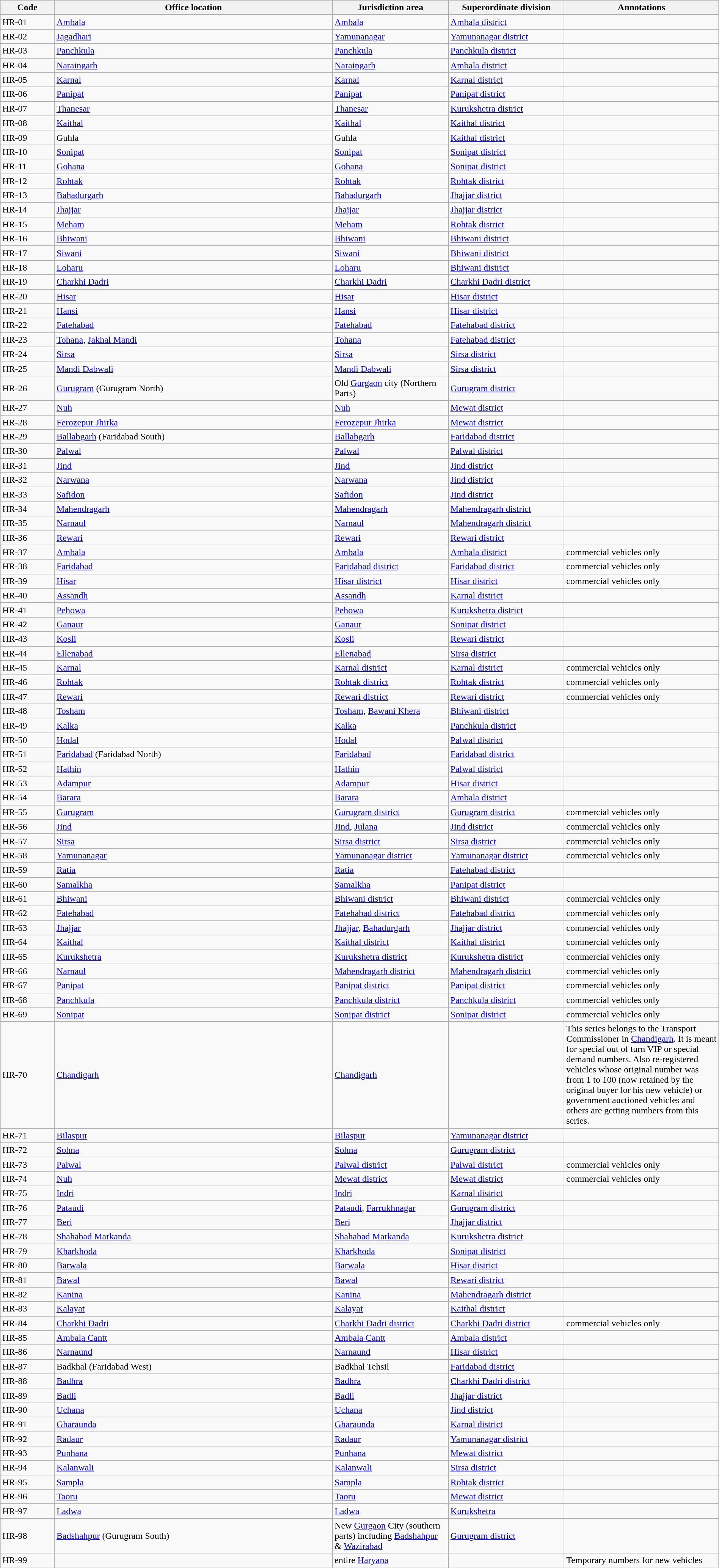<table class="wikitable sortable" style="width:100%;" border="1" cellspacing="0" cellpadding="3">
<tr>
<th scope="col" style="width:7%">Code</th>
<th scope="col" style="width:36%">Office location</th>
<th scope="col" style="width:15%">Jurisdiction area</th>
<th scope="col" style="width:15%">Superordinate division</th>
<th scope="col" style="width:20%" class="unsortable">Annotations</th>
</tr>
<tr>
<td>HR-01</td>
<td><a href='#'>Ambala</a></td>
<td><a href='#'>Ambala</a></td>
<td><a href='#'>Ambala district</a></td>
<td></td>
</tr>
<tr>
<td>HR-02</td>
<td><a href='#'>Jagadhari</a></td>
<td><a href='#'>Yamunanagar</a></td>
<td><a href='#'>Yamunanagar district</a></td>
<td></td>
</tr>
<tr>
<td>HR-03</td>
<td><a href='#'>Panchkula</a></td>
<td><a href='#'>Panchkula</a></td>
<td><a href='#'>Panchkula district</a></td>
<td></td>
</tr>
<tr>
<td>HR-04</td>
<td><a href='#'>Naraingarh</a></td>
<td><a href='#'>Naraingarh</a></td>
<td><a href='#'>Ambala district</a></td>
<td></td>
</tr>
<tr>
<td>HR-05</td>
<td><a href='#'>Karnal</a></td>
<td><a href='#'>Karnal</a></td>
<td><a href='#'>Karnal district</a></td>
<td></td>
</tr>
<tr>
<td>HR-06</td>
<td><a href='#'>Panipat</a></td>
<td><a href='#'>Panipat</a></td>
<td><a href='#'>Panipat district</a></td>
<td></td>
</tr>
<tr>
<td>HR-07</td>
<td><a href='#'>Thanesar</a></td>
<td><a href='#'>Thanesar</a></td>
<td><a href='#'>Kurukshetra district</a></td>
<td></td>
</tr>
<tr>
<td>HR-08</td>
<td><a href='#'>Kaithal</a></td>
<td><a href='#'>Kaithal</a></td>
<td><a href='#'>Kaithal district</a></td>
<td></td>
</tr>
<tr>
<td>HR-09</td>
<td>Guhla</td>
<td>Guhla</td>
<td><a href='#'>Kaithal district</a></td>
<td></td>
</tr>
<tr>
<td>HR-10</td>
<td><a href='#'>Sonipat</a></td>
<td><a href='#'>Sonipat</a></td>
<td><a href='#'>Sonipat district</a></td>
<td></td>
</tr>
<tr>
<td>HR-11</td>
<td><a href='#'>Gohana</a></td>
<td><a href='#'>Gohana</a></td>
<td><a href='#'>Sonipat district</a></td>
<td></td>
</tr>
<tr>
<td>HR-12</td>
<td><a href='#'>Rohtak</a></td>
<td><a href='#'>Rohtak</a></td>
<td><a href='#'>Rohtak district</a></td>
<td></td>
</tr>
<tr>
<td>HR-13</td>
<td><a href='#'>Bahadurgarh</a></td>
<td><a href='#'>Bahadurgarh</a></td>
<td><a href='#'>Jhajjar district</a></td>
<td></td>
</tr>
<tr>
<td>HR-14</td>
<td><a href='#'>Jhajjar</a></td>
<td><a href='#'>Jhajjar</a></td>
<td><a href='#'>Jhajjar district</a></td>
<td></td>
</tr>
<tr>
<td>HR-15</td>
<td><a href='#'>Meham</a></td>
<td><a href='#'>Meham</a></td>
<td><a href='#'>Rohtak district</a></td>
<td></td>
</tr>
<tr>
<td>HR-16</td>
<td><a href='#'>Bhiwani</a></td>
<td><a href='#'>Bhiwani</a></td>
<td><a href='#'>Bhiwani district</a></td>
<td></td>
</tr>
<tr>
<td>HR-17</td>
<td><a href='#'>Siwani</a></td>
<td><a href='#'>Siwani</a></td>
<td><a href='#'>Bhiwani district</a></td>
<td></td>
</tr>
<tr>
<td>HR-18</td>
<td><a href='#'>Loharu</a></td>
<td><a href='#'>Loharu</a></td>
<td><a href='#'>Bhiwani district</a></td>
<td></td>
</tr>
<tr>
<td>HR-19</td>
<td><a href='#'>Charkhi Dadri</a></td>
<td><a href='#'>Charkhi Dadri</a></td>
<td><a href='#'>Charkhi Dadri district</a></td>
<td></td>
</tr>
<tr>
<td>HR-20</td>
<td><a href='#'>Hisar</a></td>
<td><a href='#'>Hisar</a></td>
<td><a href='#'>Hisar district</a></td>
<td></td>
</tr>
<tr>
<td>HR-21</td>
<td><a href='#'>Hansi</a></td>
<td><a href='#'>Hansi</a></td>
<td><a href='#'>Hisar district</a></td>
<td></td>
</tr>
<tr>
<td>HR-22</td>
<td><a href='#'>Fatehabad</a></td>
<td><a href='#'>Fatehabad</a></td>
<td><a href='#'>Fatehabad district</a></td>
<td></td>
</tr>
<tr>
<td>HR-23</td>
<td><a href='#'>Tohana</a>, <a href='#'>Jakhal Mandi</a></td>
<td><a href='#'>Tohana</a></td>
<td><a href='#'>Fatehabad district</a></td>
<td></td>
</tr>
<tr>
<td>HR-24</td>
<td><a href='#'>Sirsa</a></td>
<td><a href='#'>Sirsa</a></td>
<td><a href='#'>Sirsa district</a></td>
<td></td>
</tr>
<tr>
<td>HR-25</td>
<td><a href='#'>Mandi Dabwali</a></td>
<td><a href='#'>Mandi Dabwali</a></td>
<td><a href='#'>Sirsa district</a></td>
<td></td>
</tr>
<tr>
<td>HR-26</td>
<td><a href='#'>Gurugram</a> (Gurugram North)</td>
<td>Old <a href='#'>Gurgaon</a> city (Northern Parts)</td>
<td><a href='#'>Gurugram district</a></td>
<td></td>
</tr>
<tr>
<td>HR-27</td>
<td><a href='#'>Nuh</a></td>
<td><a href='#'>Nuh</a></td>
<td><a href='#'>Mewat district</a></td>
<td></td>
</tr>
<tr>
<td>HR-28</td>
<td><a href='#'>Ferozepur Jhirka</a></td>
<td><a href='#'>Ferozepur Jhirka</a></td>
<td><a href='#'>Mewat district</a></td>
<td></td>
</tr>
<tr>
<td>HR-29</td>
<td><a href='#'>Ballabgarh</a> (Faridabad South)</td>
<td><a href='#'>Ballabgarh</a></td>
<td><a href='#'>Faridabad district</a></td>
<td></td>
</tr>
<tr>
<td>HR-30</td>
<td><a href='#'>Palwal</a></td>
<td><a href='#'>Palwal</a></td>
<td><a href='#'>Palwal district</a></td>
<td></td>
</tr>
<tr>
<td>HR-31</td>
<td><a href='#'>Jind</a></td>
<td><a href='#'>Jind</a></td>
<td><a href='#'>Jind district</a></td>
<td></td>
</tr>
<tr>
<td>HR-32</td>
<td><a href='#'>Narwana</a></td>
<td><a href='#'>Narwana</a></td>
<td><a href='#'>Jind district</a></td>
<td></td>
</tr>
<tr>
<td>HR-33</td>
<td><a href='#'>Safidon</a></td>
<td><a href='#'>Safidon</a></td>
<td><a href='#'>Jind district</a></td>
<td></td>
</tr>
<tr>
<td>HR-34</td>
<td><a href='#'>Mahendragarh</a></td>
<td><a href='#'>Mahendragarh</a></td>
<td><a href='#'>Mahendragarh district</a></td>
<td></td>
</tr>
<tr>
<td>HR-35</td>
<td><a href='#'>Narnaul</a></td>
<td><a href='#'>Narnaul</a></td>
<td><a href='#'>Mahendragarh district</a></td>
<td></td>
</tr>
<tr>
<td>HR-36</td>
<td><a href='#'>Rewari</a></td>
<td><a href='#'>Rewari</a></td>
<td><a href='#'>Rewari district</a></td>
<td></td>
</tr>
<tr>
<td>HR-37</td>
<td><a href='#'>Ambala</a></td>
<td><a href='#'>Ambala</a></td>
<td><a href='#'>Ambala district</a></td>
<td>commercial vehicles only</td>
</tr>
<tr>
<td>HR-38</td>
<td><a href='#'>Faridabad</a></td>
<td><a href='#'>Faridabad district</a></td>
<td><a href='#'>Faridabad district</a></td>
<td>commercial vehicles only</td>
</tr>
<tr>
<td>HR-39</td>
<td><a href='#'>Hisar</a></td>
<td><a href='#'>Hisar district</a></td>
<td><a href='#'>Hisar district</a></td>
<td>commercial vehicles only</td>
</tr>
<tr>
<td>HR-40</td>
<td><a href='#'>Assandh</a></td>
<td><a href='#'>Assandh</a></td>
<td><a href='#'>Karnal district</a></td>
<td></td>
</tr>
<tr>
<td>HR-41</td>
<td><a href='#'>Pehowa</a></td>
<td><a href='#'>Pehowa</a></td>
<td><a href='#'>Kurukshetra district</a></td>
<td></td>
</tr>
<tr>
<td>HR-42</td>
<td><a href='#'>Ganaur</a></td>
<td><a href='#'>Ganaur</a></td>
<td><a href='#'>Sonipat district</a></td>
<td></td>
</tr>
<tr>
<td>HR-43</td>
<td><a href='#'>Kosli</a></td>
<td><a href='#'>Kosli</a></td>
<td><a href='#'>Rewari district</a></td>
<td></td>
</tr>
<tr>
<td>HR-44</td>
<td><a href='#'>Ellenabad</a></td>
<td><a href='#'>Ellenabad</a></td>
<td><a href='#'>Sirsa district</a></td>
<td></td>
</tr>
<tr>
<td>HR-45</td>
<td><a href='#'>Karnal</a></td>
<td><a href='#'>Karnal district</a></td>
<td><a href='#'>Karnal district</a></td>
<td>commercial vehicles only</td>
</tr>
<tr>
<td>HR-46</td>
<td><a href='#'>Rohtak</a></td>
<td><a href='#'>Rohtak district</a></td>
<td><a href='#'>Rohtak district</a></td>
<td>commercial vehicles only</td>
</tr>
<tr>
<td>HR-47</td>
<td><a href='#'>Rewari</a></td>
<td><a href='#'>Rewari district</a></td>
<td><a href='#'>Rewari district</a></td>
<td>commercial vehicles only</td>
</tr>
<tr>
<td>HR-48</td>
<td><a href='#'>Tosham</a></td>
<td><a href='#'>Tosham</a>, <a href='#'>Bawani Khera</a></td>
<td><a href='#'>Bhiwani district</a></td>
<td></td>
</tr>
<tr>
<td>HR-49</td>
<td><a href='#'>Kalka</a></td>
<td><a href='#'>Kalka</a></td>
<td><a href='#'>Panchkula district</a></td>
<td></td>
</tr>
<tr>
<td>HR-50</td>
<td><a href='#'>Hodal</a></td>
<td><a href='#'>Hodal</a></td>
<td><a href='#'>Palwal district</a></td>
<td></td>
</tr>
<tr>
<td>HR-51</td>
<td><a href='#'>Faridabad</a> (Faridabad North)</td>
<td><a href='#'>Faridabad</a></td>
<td><a href='#'>Faridabad district</a></td>
<td></td>
</tr>
<tr>
<td>HR-52</td>
<td><a href='#'>Hathin</a></td>
<td><a href='#'>Hathin</a></td>
<td><a href='#'>Palwal district</a></td>
<td></td>
</tr>
<tr>
<td>HR-53</td>
<td><a href='#'>Adampur</a></td>
<td><a href='#'>Adampur</a></td>
<td><a href='#'>Hisar district</a></td>
<td></td>
</tr>
<tr>
<td>HR-54</td>
<td><a href='#'>Barara</a></td>
<td><a href='#'>Barara</a></td>
<td><a href='#'>Ambala district</a></td>
<td></td>
</tr>
<tr>
<td>HR-55</td>
<td><a href='#'>Gurugram</a></td>
<td><a href='#'>Gurugram district</a></td>
<td><a href='#'>Gurugram district</a></td>
<td>commercial vehicles only</td>
</tr>
<tr>
<td>HR-56</td>
<td><a href='#'>Jind</a></td>
<td><a href='#'>Jind</a>, <a href='#'>Julana</a></td>
<td><a href='#'>Jind district</a></td>
<td>commercial vehicles only</td>
</tr>
<tr>
<td>HR-57</td>
<td><a href='#'>Sirsa</a></td>
<td><a href='#'>Sirsa district</a></td>
<td><a href='#'>Sirsa district</a></td>
<td>commercial vehicles only</td>
</tr>
<tr>
<td>HR-58</td>
<td><a href='#'>Yamunanagar</a></td>
<td><a href='#'>Yamunanagar district</a></td>
<td><a href='#'>Yamunanagar district</a></td>
<td>commercial vehicles only</td>
</tr>
<tr>
<td>HR-59</td>
<td><a href='#'>Ratia</a></td>
<td><a href='#'>Ratia</a></td>
<td><a href='#'>Fatehabad district</a></td>
<td></td>
</tr>
<tr>
<td>HR-60</td>
<td><a href='#'>Samalkha</a></td>
<td><a href='#'>Samalkha</a></td>
<td><a href='#'>Panipat district</a></td>
<td></td>
</tr>
<tr>
<td>HR-61</td>
<td><a href='#'>Bhiwani</a></td>
<td><a href='#'>Bhiwani district</a></td>
<td><a href='#'>Bhiwani district</a></td>
<td>commercial vehicles only</td>
</tr>
<tr>
<td>HR-62</td>
<td><a href='#'>Fatehabad</a></td>
<td><a href='#'>Fatehabad district</a></td>
<td><a href='#'>Fatehabad district</a></td>
<td>commercial vehicles only</td>
</tr>
<tr>
<td>HR-63</td>
<td><a href='#'>Jhajjar</a></td>
<td><a href='#'>Jhajjar</a>, <a href='#'>Bahadurgarh</a></td>
<td><a href='#'>Jhajjar district</a></td>
<td>commercial vehicles only</td>
</tr>
<tr>
<td>HR-64</td>
<td><a href='#'>Kaithal</a></td>
<td><a href='#'>Kaithal district</a></td>
<td><a href='#'>Kaithal district</a></td>
<td>commercial vehicles only</td>
</tr>
<tr>
<td>HR-65</td>
<td><a href='#'>Kurukshetra</a></td>
<td><a href='#'>Kurukshetra district</a></td>
<td><a href='#'>Kurukshetra district</a></td>
<td>commercial vehicles only</td>
</tr>
<tr>
<td>HR-66</td>
<td><a href='#'>Narnaul</a></td>
<td><a href='#'>Mahendragarh district</a></td>
<td><a href='#'>Mahendragarh district</a></td>
<td>commercial vehicles only</td>
</tr>
<tr>
<td>HR-67</td>
<td><a href='#'>Panipat</a></td>
<td><a href='#'>Panipat district</a></td>
<td><a href='#'>Panipat district</a></td>
<td>commercial vehicles only</td>
</tr>
<tr>
<td>HR-68</td>
<td><a href='#'>Panchkula</a></td>
<td><a href='#'>Panchkula district</a></td>
<td><a href='#'>Panchkula district</a></td>
<td>commercial vehicles only</td>
</tr>
<tr>
<td>HR-69</td>
<td><a href='#'>Sonipat</a></td>
<td><a href='#'>Sonipat district</a></td>
<td><a href='#'>Sonipat district</a></td>
<td>commercial vehicles only</td>
</tr>
<tr>
<td>HR-70</td>
<td><a href='#'>Chandigarh</a></td>
<td><a href='#'>Chandigarh</a></td>
<td></td>
<td>This series belongs to the Transport Commissioner in <a href='#'>Chandigarh</a>. It is meant for special out of turn VIP or special demand numbers. Also re-registered vehicles whose original number was from 1 to 100 (now retained by the original buyer for his new vehicle) or government auctioned vehicles and others are getting numbers from this series.</td>
</tr>
<tr>
<td>HR-71</td>
<td><a href='#'>Bilaspur</a></td>
<td><a href='#'>Bilaspur</a></td>
<td><a href='#'>Yamunanagar district</a></td>
<td></td>
</tr>
<tr>
<td>HR-72</td>
<td><a href='#'>Sohna</a></td>
<td><a href='#'>Sohna</a></td>
<td><a href='#'>Gurugram district</a></td>
<td></td>
</tr>
<tr>
<td>HR-73</td>
<td><a href='#'>Palwal</a></td>
<td><a href='#'>Palwal district</a></td>
<td><a href='#'>Palwal district</a></td>
<td>commercial vehicles only</td>
</tr>
<tr>
<td>HR-74</td>
<td><a href='#'>Nuh</a></td>
<td><a href='#'>Mewat district</a></td>
<td><a href='#'>Mewat district</a></td>
<td>commercial vehicles only</td>
</tr>
<tr>
<td>HR-75</td>
<td><a href='#'>Indri</a></td>
<td><a href='#'>Indri</a></td>
<td><a href='#'>Karnal district</a></td>
<td></td>
</tr>
<tr>
<td>HR-76</td>
<td><a href='#'>Pataudi</a></td>
<td><a href='#'>Pataudi</a>, <a href='#'>Farrukhnagar</a></td>
<td><a href='#'>Gurugram district</a></td>
<td></td>
</tr>
<tr>
<td>HR-77</td>
<td><a href='#'>Beri</a></td>
<td><a href='#'>Beri</a></td>
<td><a href='#'>Jhajjar district</a></td>
<td></td>
</tr>
<tr>
<td>HR-78</td>
<td><a href='#'>Shahabad Markanda</a></td>
<td><a href='#'>Shahabad Markanda</a></td>
<td><a href='#'>Kurukshetra district</a></td>
<td></td>
</tr>
<tr>
<td>HR-79</td>
<td><a href='#'>Kharkhoda</a></td>
<td><a href='#'>Kharkhoda</a></td>
<td><a href='#'>Sonipat district</a></td>
<td></td>
</tr>
<tr>
<td>HR-80</td>
<td><a href='#'>Barwala</a></td>
<td><a href='#'>Barwala</a></td>
<td><a href='#'>Hisar district</a></td>
<td></td>
</tr>
<tr>
<td>HR-81</td>
<td><a href='#'>Bawal</a></td>
<td><a href='#'>Bawal</a></td>
<td><a href='#'>Rewari district</a></td>
<td></td>
</tr>
<tr>
<td>HR-82</td>
<td><a href='#'>Kanina</a></td>
<td><a href='#'>Kanina</a></td>
<td><a href='#'>Mahendragarh district</a></td>
<td></td>
</tr>
<tr>
<td>HR-83</td>
<td><a href='#'>Kalayat</a></td>
<td><a href='#'>Kalayat</a></td>
<td><a href='#'>Kaithal district</a></td>
<td></td>
</tr>
<tr>
<td>HR-84</td>
<td><a href='#'>Charkhi Dadri</a></td>
<td><a href='#'>Charkhi Dadri district</a></td>
<td><a href='#'>Charkhi Dadri district</a></td>
<td>commercial vehicles only</td>
</tr>
<tr>
<td>HR-85</td>
<td><a href='#'>Ambala Cantt</a></td>
<td><a href='#'>Ambala Cantt</a></td>
<td><a href='#'>Ambala district</a></td>
<td></td>
</tr>
<tr>
<td>HR-86</td>
<td><a href='#'>Narnaund</a></td>
<td><a href='#'>Narnaund</a></td>
<td><a href='#'>Hisar district</a></td>
<td></td>
</tr>
<tr>
<td>HR-87</td>
<td>Badkhal (Faridabad West)</td>
<td>Badkhal Tehsil</td>
<td><a href='#'>Faridabad district</a></td>
<td></td>
</tr>
<tr>
<td>HR-88</td>
<td><a href='#'>Badhra</a></td>
<td><a href='#'>Badhra</a></td>
<td><a href='#'>Charkhi Dadri district</a></td>
<td></td>
</tr>
<tr>
<td>HR-89</td>
<td><a href='#'>Badli</a></td>
<td><a href='#'>Badli</a></td>
<td><a href='#'>Jhajjar district</a></td>
<td></td>
</tr>
<tr>
<td>HR-90</td>
<td><a href='#'>Uchana</a></td>
<td><a href='#'>Uchana</a></td>
<td><a href='#'>Jind district</a></td>
<td></td>
</tr>
<tr>
<td>HR-91</td>
<td><a href='#'>Gharaunda</a></td>
<td><a href='#'>Gharaunda</a></td>
<td><a href='#'>Karnal district</a></td>
<td></td>
</tr>
<tr>
<td>HR-92</td>
<td><a href='#'>Radaur</a></td>
<td><a href='#'>Radaur</a></td>
<td><a href='#'>Yamunanagar district</a></td>
<td></td>
</tr>
<tr>
<td>HR-93</td>
<td><a href='#'>Punhana</a></td>
<td><a href='#'>Punhana</a></td>
<td><a href='#'>Mewat district</a></td>
<td></td>
</tr>
<tr>
<td>HR-94</td>
<td><a href='#'>Kalanwali</a></td>
<td><a href='#'>Kalanwali</a></td>
<td><a href='#'>Sirsa district</a></td>
<td></td>
</tr>
<tr>
<td>HR-95</td>
<td><a href='#'>Sampla</a></td>
<td><a href='#'>Sampla</a></td>
<td><a href='#'>Rohtak district</a></td>
<td></td>
</tr>
<tr>
<td>HR-96</td>
<td><a href='#'>Taoru</a></td>
<td><a href='#'>Taoru</a></td>
<td><a href='#'>Mewat district</a></td>
<td></td>
</tr>
<tr>
<td>HR-97</td>
<td><a href='#'>Ladwa</a></td>
<td><a href='#'>Ladwa</a></td>
<td><a href='#'>Kurukshetra</a></td>
<td></td>
</tr>
<tr>
<td>HR-98</td>
<td><a href='#'>Badshahpur</a> (Gurugram South)</td>
<td>New <a href='#'>Gurgaon</a> City (southern parts) including <a href='#'>Badshahpur</a> & <a href='#'>Wazirabad</a></td>
<td><a href='#'>Gurugram district</a></td>
<td></td>
</tr>
<tr>
<td>HR-99</td>
<td></td>
<td>entire <a href='#'>Haryana</a></td>
<td></td>
<td>Temporary numbers for new vehicles</td>
</tr>
</table>
